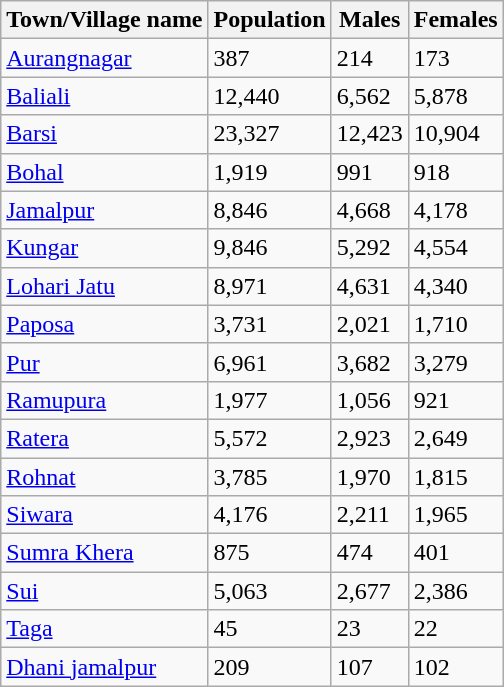<table class="wikitable sortable collapsible">
<tr>
<th>Town/Village name</th>
<th>Population</th>
<th>Males</th>
<th>Females</th>
</tr>
<tr>
<td><a href='#'>Aurangnagar</a></td>
<td>387</td>
<td>214</td>
<td>173</td>
</tr>
<tr>
<td><a href='#'>Baliali</a></td>
<td>12,440</td>
<td>6,562</td>
<td>5,878</td>
</tr>
<tr>
<td><a href='#'>Barsi</a></td>
<td>23,327</td>
<td>12,423</td>
<td>10,904</td>
</tr>
<tr>
<td><a href='#'>Bohal</a></td>
<td>1,919</td>
<td>991</td>
<td>918</td>
</tr>
<tr>
<td><a href='#'>Jamalpur</a></td>
<td>8,846</td>
<td>4,668</td>
<td>4,178</td>
</tr>
<tr>
<td><a href='#'>Kungar</a></td>
<td>9,846</td>
<td>5,292</td>
<td>4,554</td>
</tr>
<tr>
<td><a href='#'>Lohari Jatu</a></td>
<td>8,971</td>
<td>4,631</td>
<td>4,340</td>
</tr>
<tr>
<td><a href='#'>Paposa</a></td>
<td>3,731</td>
<td>2,021</td>
<td>1,710</td>
</tr>
<tr>
<td><a href='#'>Pur</a></td>
<td>6,961</td>
<td>3,682</td>
<td>3,279</td>
</tr>
<tr>
<td><a href='#'>Ramupura</a></td>
<td>1,977</td>
<td>1,056</td>
<td>921</td>
</tr>
<tr>
<td><a href='#'>Ratera</a></td>
<td>5,572</td>
<td>2,923</td>
<td>2,649</td>
</tr>
<tr>
<td><a href='#'>Rohnat</a></td>
<td>3,785</td>
<td>1,970</td>
<td>1,815</td>
</tr>
<tr>
<td><a href='#'>Siwara</a></td>
<td>4,176</td>
<td>2,211</td>
<td>1,965</td>
</tr>
<tr>
<td><a href='#'>Sumra Khera</a></td>
<td>875</td>
<td>474</td>
<td>401</td>
</tr>
<tr>
<td><a href='#'>Sui</a></td>
<td>5,063</td>
<td>2,677</td>
<td>2,386</td>
</tr>
<tr>
<td><a href='#'>Taga</a></td>
<td>45</td>
<td>23</td>
<td>22</td>
</tr>
<tr>
<td><a href='#'>Dhani jamalpur</a></td>
<td>209</td>
<td>107</td>
<td>102</td>
</tr>
</table>
